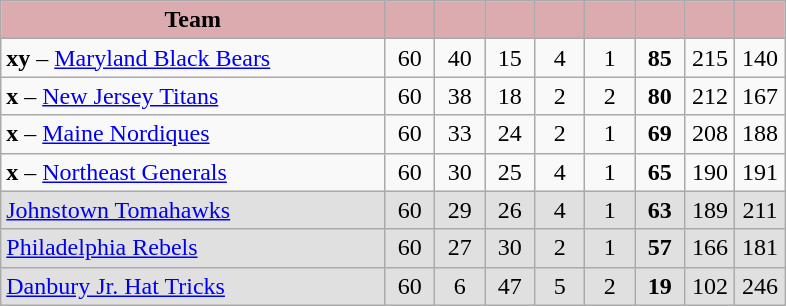<table class="wikitable" style="text-align:center">
<tr>
<th style="background:#dbabb0; width:46%;">Team</th>
<th style="background:#dbabb0; width:6%;"></th>
<th style="background:#dbabb0; width:6%;"></th>
<th style="background:#dbabb0; width:6%;"></th>
<th style="background:#dbabb0; width:6%;"></th>
<th style="background:#dbabb0; width:6%;"></th>
<th style="background:#dbabb0; width:6%;"></th>
<th style="background:#dbabb0; width:6%;"></th>
<th style="background:#dbabb0; width:6%;"></th>
</tr>
<tr>
<td align=left><strong>xy</strong> – <a href='#'>Maryland Black Bears</a></td>
<td>60</td>
<td>40</td>
<td>15</td>
<td>4</td>
<td>1</td>
<td><strong>85</strong></td>
<td>215</td>
<td>140</td>
</tr>
<tr>
<td align=left><strong>x</strong> – <a href='#'>New Jersey Titans</a></td>
<td>60</td>
<td>38</td>
<td>18</td>
<td>2</td>
<td>2</td>
<td><strong>80</strong></td>
<td>212</td>
<td>167</td>
</tr>
<tr>
<td align=left><strong>x</strong> – <a href='#'>Maine Nordiques</a></td>
<td>60</td>
<td>33</td>
<td>24</td>
<td>2</td>
<td>1</td>
<td><strong>69</strong></td>
<td>208</td>
<td>188</td>
</tr>
<tr>
<td align=left><strong>x</strong> – <a href='#'>Northeast Generals</a></td>
<td>60</td>
<td>30</td>
<td>25</td>
<td>4</td>
<td>1</td>
<td><strong>65</strong></td>
<td>190</td>
<td>191</td>
</tr>
<tr bgcolor=e0e0e0>
<td align=left><a href='#'>Johnstown Tomahawks</a></td>
<td>60</td>
<td>29</td>
<td>26</td>
<td>4</td>
<td>1</td>
<td><strong>63</strong></td>
<td>189</td>
<td>211</td>
</tr>
<tr bgcolor=e0e0e0>
<td align=left><a href='#'>Philadelphia Rebels</a></td>
<td>60</td>
<td>27</td>
<td>30</td>
<td>2</td>
<td>1</td>
<td><strong>57</strong></td>
<td>166</td>
<td>181</td>
</tr>
<tr bgcolor=e0e0e0>
<td align=left><a href='#'>Danbury Jr. Hat Tricks</a></td>
<td>60</td>
<td>6</td>
<td>47</td>
<td>5</td>
<td>2</td>
<td><strong>19</strong></td>
<td>102</td>
<td>246</td>
</tr>
</table>
